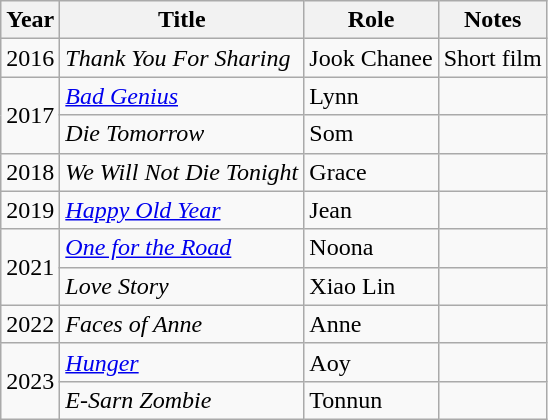<table class="wikitable">
<tr style="text-align:center;">
<th>Year</th>
<th>Title</th>
<th>Role</th>
<th>Notes</th>
</tr>
<tr>
<td>2016</td>
<td><em>Thank You For Sharing</em></td>
<td>Jook Chanee</td>
<td>Short film</td>
</tr>
<tr>
<td rowspan="2">2017</td>
<td><em><a href='#'>Bad Genius</a></em></td>
<td>Lynn</td>
<td></td>
</tr>
<tr>
<td><em>Die Tomorrow</em></td>
<td>Som</td>
<td></td>
</tr>
<tr>
<td>2018</td>
<td><em>We Will Not Die Tonight</em></td>
<td>Grace</td>
<td></td>
</tr>
<tr>
<td>2019</td>
<td><em><a href='#'>Happy Old Year</a></em></td>
<td>Jean</td>
<td></td>
</tr>
<tr>
<td rowspan="2">2021</td>
<td><em><a href='#'>One for the Road</a></em></td>
<td>Noona</td>
<td></td>
</tr>
<tr>
<td><em>Love Story</em></td>
<td>Xiao Lin</td>
<td></td>
</tr>
<tr>
<td>2022</td>
<td><em>Faces of Anne</em></td>
<td>Anne</td>
<td></td>
</tr>
<tr>
<td rowspan="2">2023</td>
<td><em><a href='#'>Hunger</a></em></td>
<td>Aoy</td>
<td></td>
</tr>
<tr>
<td><em>E-Sarn Zombie</em></td>
<td>Tonnun</td>
<td></td>
</tr>
</table>
